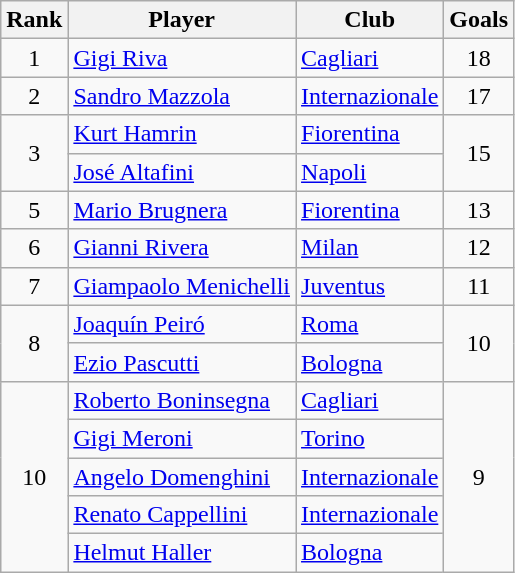<table class="wikitable" style="text-align:center">
<tr>
<th>Rank</th>
<th>Player</th>
<th>Club</th>
<th>Goals</th>
</tr>
<tr>
<td>1</td>
<td align="left"> <a href='#'>Gigi Riva</a></td>
<td align="left"><a href='#'>Cagliari</a></td>
<td>18</td>
</tr>
<tr>
<td>2</td>
<td align="left"> <a href='#'>Sandro Mazzola</a></td>
<td align="left"><a href='#'>Internazionale</a></td>
<td>17</td>
</tr>
<tr>
<td rowspan="2">3</td>
<td align="left"> <a href='#'>Kurt Hamrin</a></td>
<td align="left"><a href='#'>Fiorentina</a></td>
<td rowspan="2">15</td>
</tr>
<tr>
<td align="left">  <a href='#'>José Altafini</a></td>
<td align="left"><a href='#'>Napoli</a></td>
</tr>
<tr>
<td>5</td>
<td align="left"> <a href='#'>Mario Brugnera</a></td>
<td align="left"><a href='#'>Fiorentina</a></td>
<td>13</td>
</tr>
<tr>
<td>6</td>
<td align="left"> <a href='#'>Gianni Rivera</a></td>
<td align="left"><a href='#'>Milan</a></td>
<td>12</td>
</tr>
<tr>
<td>7</td>
<td align="left"> <a href='#'>Giampaolo Menichelli</a></td>
<td align="left"><a href='#'>Juventus</a></td>
<td>11</td>
</tr>
<tr>
<td rowspan="2">8</td>
<td align="left"> <a href='#'>Joaquín Peiró</a></td>
<td align="left"><a href='#'>Roma</a></td>
<td rowspan="2">10</td>
</tr>
<tr>
<td align="left"> <a href='#'>Ezio Pascutti</a></td>
<td align="left"><a href='#'>Bologna</a></td>
</tr>
<tr>
<td rowspan="5">10</td>
<td align="left"> <a href='#'>Roberto Boninsegna</a></td>
<td align="left"><a href='#'>Cagliari</a></td>
<td rowspan="5">9</td>
</tr>
<tr>
<td align="left"> <a href='#'>Gigi Meroni</a></td>
<td align="left"><a href='#'>Torino</a></td>
</tr>
<tr>
<td align="left"> <a href='#'>Angelo Domenghini</a></td>
<td align="left"><a href='#'>Internazionale</a></td>
</tr>
<tr>
<td align="left"> <a href='#'>Renato Cappellini</a></td>
<td align="left"><a href='#'>Internazionale</a></td>
</tr>
<tr>
<td align="left"> <a href='#'>Helmut Haller</a></td>
<td align="left"><a href='#'>Bologna</a></td>
</tr>
</table>
